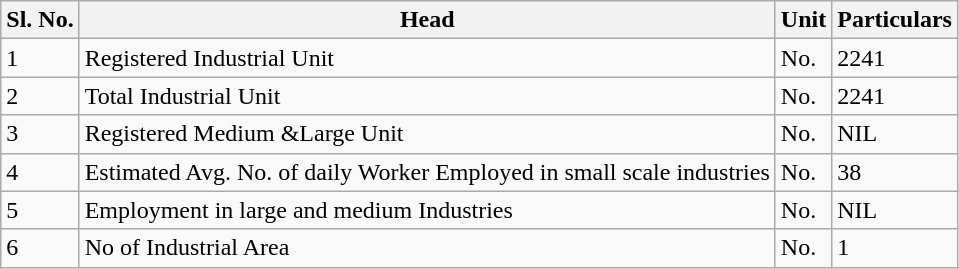<table class="wikitable">
<tr>
<th>Sl. No.</th>
<th>Head</th>
<th>Unit</th>
<th>Particulars</th>
</tr>
<tr>
<td>1</td>
<td>Registered Industrial Unit</td>
<td>No.</td>
<td>2241</td>
</tr>
<tr>
<td>2</td>
<td>Total Industrial Unit</td>
<td>No.</td>
<td>2241</td>
</tr>
<tr>
<td>3</td>
<td>Registered Medium &Large Unit</td>
<td>No.</td>
<td>NIL</td>
</tr>
<tr>
<td>4</td>
<td>Estimated Avg. No. of daily Worker Employed in small scale industries</td>
<td>No.</td>
<td>38</td>
</tr>
<tr>
<td>5</td>
<td>Employment in large and medium Industries</td>
<td>No.</td>
<td>NIL</td>
</tr>
<tr>
<td>6</td>
<td>No of Industrial Area</td>
<td>No.</td>
<td>1</td>
</tr>
</table>
